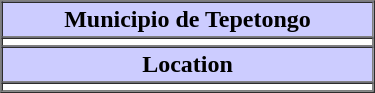<table border="1" cellspacing="0" cellpadding="2" width="250" style="margin-left:3px" align="right">
<tr>
<th align="center" bgcolor="#ccccff"><strong>Municipio de Tepetongo</strong></th>
</tr>
<tr>
<th align="center"></th>
</tr>
<tr>
<th align="center" bgcolor="#ccccff"><strong>Location</strong></th>
</tr>
<tr>
<th align="center"></th>
</tr>
</table>
